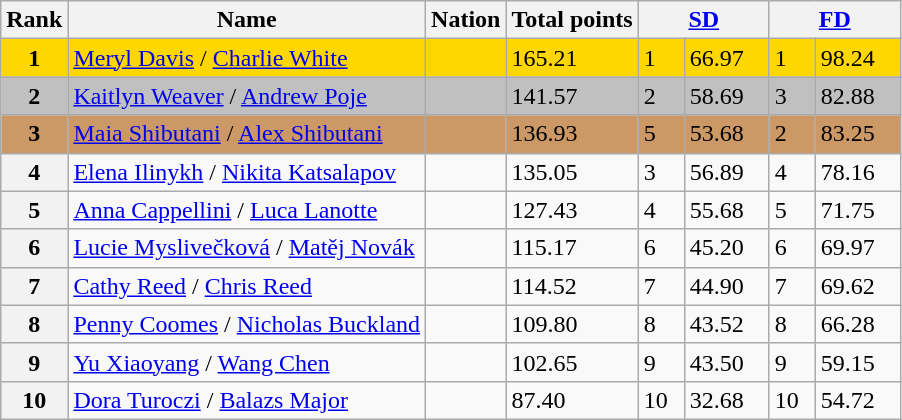<table class="wikitable sortable">
<tr>
<th>Rank</th>
<th>Name</th>
<th>Nation</th>
<th>Total points</th>
<th colspan="2" width="80px"><a href='#'>SD</a></th>
<th colspan="2" width="80px"><a href='#'>FD</a></th>
</tr>
<tr bgcolor="gold">
<td align="center"><strong>1</strong></td>
<td><a href='#'>Meryl Davis</a> / <a href='#'>Charlie White</a></td>
<td></td>
<td>165.21</td>
<td>1</td>
<td>66.97</td>
<td>1</td>
<td>98.24</td>
</tr>
<tr bgcolor="silver">
<td align="center"><strong>2</strong></td>
<td><a href='#'>Kaitlyn Weaver</a> / <a href='#'>Andrew Poje</a></td>
<td></td>
<td>141.57</td>
<td>2</td>
<td>58.69</td>
<td>3</td>
<td>82.88</td>
</tr>
<tr bgcolor="cc9966">
<td align="center"><strong>3</strong></td>
<td><a href='#'>Maia Shibutani</a> / <a href='#'>Alex Shibutani</a></td>
<td></td>
<td>136.93</td>
<td>5</td>
<td>53.68</td>
<td>2</td>
<td>83.25</td>
</tr>
<tr>
<th>4</th>
<td><a href='#'>Elena Ilinykh</a> / <a href='#'>Nikita Katsalapov</a></td>
<td></td>
<td>135.05</td>
<td>3</td>
<td>56.89</td>
<td>4</td>
<td>78.16</td>
</tr>
<tr>
<th>5</th>
<td><a href='#'>Anna Cappellini</a> / <a href='#'>Luca Lanotte</a></td>
<td></td>
<td>127.43</td>
<td>4</td>
<td>55.68</td>
<td>5</td>
<td>71.75</td>
</tr>
<tr>
<th>6</th>
<td><a href='#'>Lucie Myslivečková</a> / <a href='#'>Matěj Novák</a></td>
<td></td>
<td>115.17</td>
<td>6</td>
<td>45.20</td>
<td>6</td>
<td>69.97</td>
</tr>
<tr>
<th>7</th>
<td><a href='#'>Cathy Reed</a> / <a href='#'>Chris Reed</a></td>
<td></td>
<td>114.52</td>
<td>7</td>
<td>44.90</td>
<td>7</td>
<td>69.62</td>
</tr>
<tr>
<th>8</th>
<td><a href='#'>Penny Coomes</a> / <a href='#'>Nicholas Buckland</a></td>
<td></td>
<td>109.80</td>
<td>8</td>
<td>43.52</td>
<td>8</td>
<td>66.28</td>
</tr>
<tr>
<th>9</th>
<td><a href='#'>Yu Xiaoyang</a> / <a href='#'>Wang Chen</a></td>
<td></td>
<td>102.65</td>
<td>9</td>
<td>43.50</td>
<td>9</td>
<td>59.15</td>
</tr>
<tr>
<th>10</th>
<td><a href='#'>Dora Turoczi</a> / <a href='#'>Balazs Major</a></td>
<td></td>
<td>87.40</td>
<td>10</td>
<td>32.68</td>
<td>10</td>
<td>54.72</td>
</tr>
</table>
